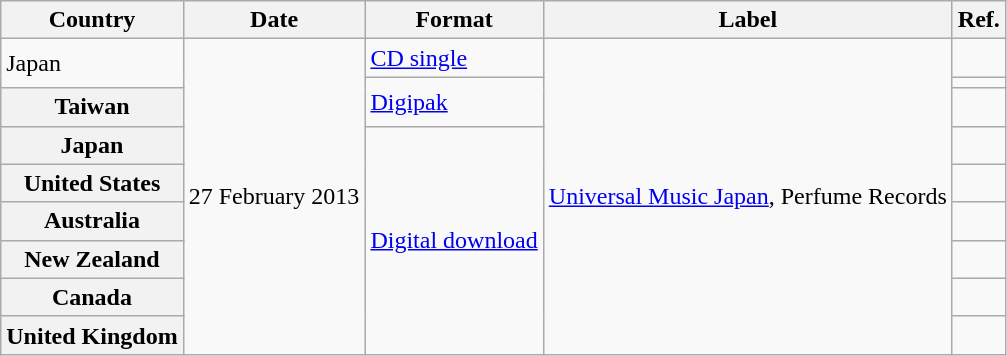<table class="wikitable plainrowheaders">
<tr>
<th scope="col">Country</th>
<th scope="col">Date</th>
<th scope="col">Format</th>
<th scope="col">Label</th>
<th scope="col">Ref.</th>
</tr>
<tr>
<td rowspan="2">Japan</td>
<td rowspan="9">27 February 2013</td>
<td><a href='#'>CD single</a></td>
<td rowspan="9"><a href='#'>Universal Music Japan</a>, Perfume Records</td>
<td></td>
</tr>
<tr>
<td rowspan="2"><a href='#'>Digipak</a></td>
<td></td>
</tr>
<tr>
<th scope="row">Taiwan</th>
<td></td>
</tr>
<tr>
<th scope="row">Japan</th>
<td rowspan="6"><a href='#'>Digital download</a></td>
<td></td>
</tr>
<tr>
<th scope="row">United States</th>
<td></td>
</tr>
<tr>
<th scope="row">Australia</th>
<td></td>
</tr>
<tr>
<th scope="row">New Zealand</th>
<td></td>
</tr>
<tr>
<th scope="row">Canada</th>
<td></td>
</tr>
<tr>
<th scope="row">United Kingdom</th>
<td></td>
</tr>
</table>
